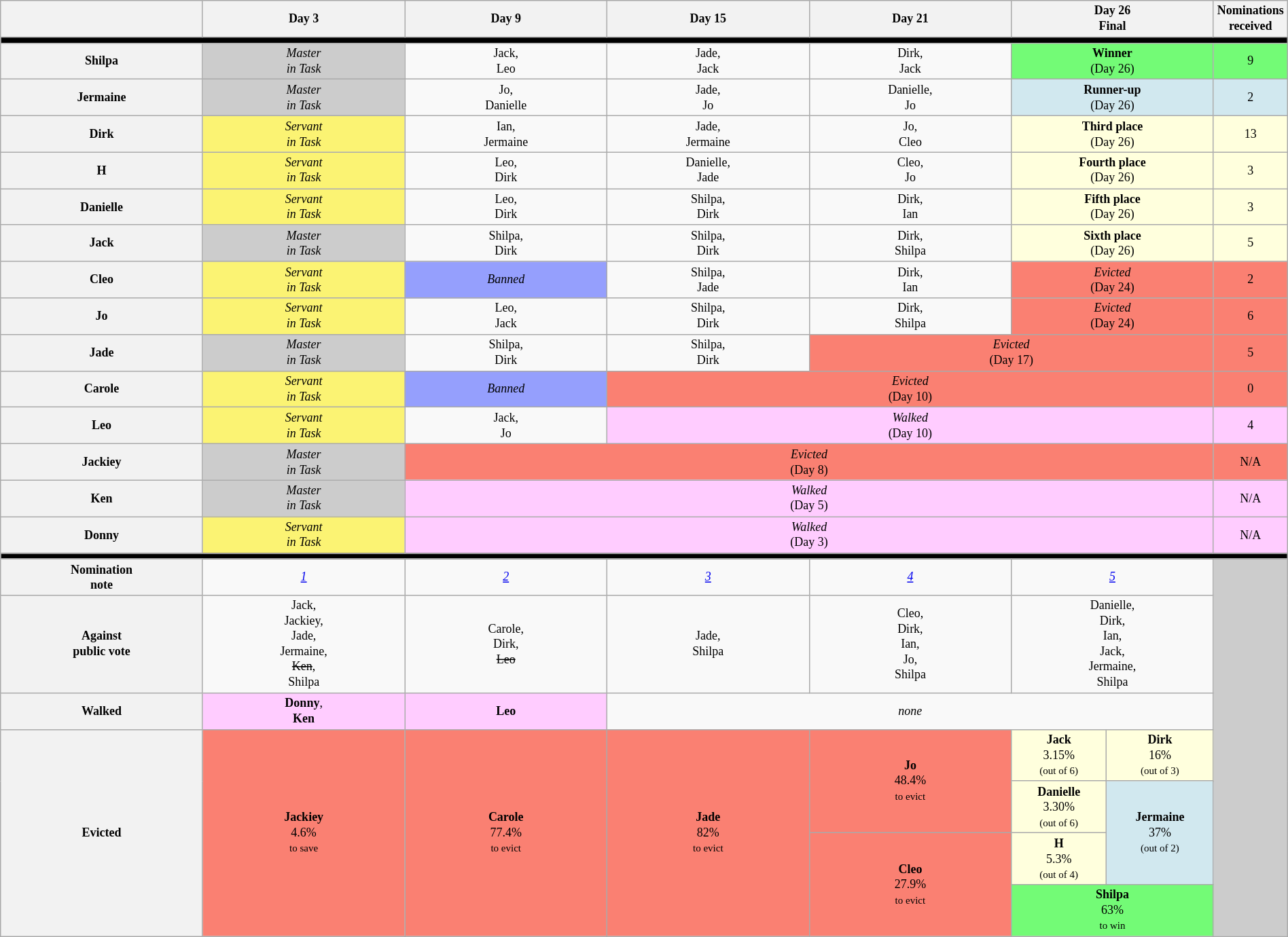<table class="wikitable" style="text-align:center; width:100%; font-size:9pt; line-height:15px;">
<tr>
<th style="width:14%"></th>
<th style="width:14%">Day 3</th>
<th style="width:14%">Day 9</th>
<th style="width:14%">Day 15</th>
<th style="width:14%">Day 21</th>
<th style="width:14%" colspan="2">Day 26<br>Final</th>
<th style="width:1%">Nominations<br>received</th>
</tr>
<tr>
<th style="background:#000" colspan="8"></th>
</tr>
<tr>
<th>Shilpa</th>
<td style="background:#ccc"><em>Master<br>in Task</em></td>
<td>Jack,<br>Leo</td>
<td>Jade,<br>Jack</td>
<td>Dirk,<br>Jack</td>
<td style="background:#73FB76" colspan="2"><strong>Winner</strong><br>(Day 26)</td>
<td style="background:#73FB76">9</td>
</tr>
<tr>
<th>Jermaine</th>
<td style="background:#ccc"><em>Master<br>in Task</em></td>
<td>Jo,<br>Danielle</td>
<td>Jade,<br>Jo</td>
<td>Danielle,<br>Jo</td>
<td style="background:#D1E8EF" colspan="2"><strong>Runner-up</strong><br>(Day 26)</td>
<td style="background:#D1E8EF">2</td>
</tr>
<tr>
<th>Dirk</th>
<td style="background:#FBF373"><em>Servant<br>in Task</em></td>
<td>Ian,<br>Jermaine</td>
<td>Jade,<br>Jermaine</td>
<td>Jo,<br>Cleo</td>
<td style="background:#ffffdd"  colspan="2"><strong>Third place</strong><br>(Day 26)</td>
<td style="background:#ffffdd">13</td>
</tr>
<tr>
<th>H</th>
<td style="background:#FBF373"><em>Servant<br>in Task</em></td>
<td>Leo,<br>Dirk</td>
<td>Danielle,<br>Jade</td>
<td>Cleo,<br>Jo</td>
<td style="background:#ffffdd" colspan="2"><strong>Fourth place</strong><br>(Day 26)</td>
<td style="background:#ffffdd">3</td>
</tr>
<tr>
<th>Danielle</th>
<td style="background:#FBF373"><em>Servant<br>in Task</em></td>
<td>Leo,<br>Dirk</td>
<td>Shilpa,<br>Dirk</td>
<td>Dirk,<br>Ian</td>
<td style="background:#ffffdd" colspan="2"><strong>Fifth place</strong><br>(Day 26)</td>
<td style="background:#ffffdd">3</td>
</tr>
<tr>
<th>Jack</th>
<td style="background:#ccc"><em>Master<br>in Task</em></td>
<td>Shilpa,<br>Dirk</td>
<td>Shilpa,<br>Dirk</td>
<td>Dirk,<br>Shilpa</td>
<td style="background:#ffffdd" colspan="2"><strong>Sixth place</strong><br>(Day 26)</td>
<td style="background:#ffffdd">5</td>
</tr>
<tr>
<th>Cleo</th>
<td style="background:#FBF373"><em>Servant<br>in Task</em></td>
<td style="background:#959FFD"><em>Banned</em></td>
<td>Shilpa,<br>Jade</td>
<td>Dirk,<br>Ian</td>
<td style="background:#FA8072" colspan="2"><em>Evicted</em><br>(Day 24)</td>
<td style="background:#FA8072">2</td>
</tr>
<tr>
<th>Jo</th>
<td style="background:#FBF373"><em>Servant<br>in Task</em></td>
<td>Leo,<br>Jack</td>
<td>Shilpa,<br>Dirk</td>
<td>Dirk,<br>Shilpa</td>
<td style="background:#FA8072" colspan="2"><em>Evicted</em><br>(Day 24)</td>
<td style="background:#FA8072">6</td>
</tr>
<tr>
<th>Jade</th>
<td style="background:#ccc"><em>Master<br>in Task</em></td>
<td>Shilpa,<br>Dirk</td>
<td>Shilpa,<br>Dirk</td>
<td style="background:#FA8072" colspan="3"><em>Evicted</em><br>(Day 17)</td>
<td style="background:#FA8072">5</td>
</tr>
<tr>
<th>Carole</th>
<td style="background:#FBF373"><em>Servant<br>in Task</em></td>
<td style="background:#959ffd"><em>Banned</em></td>
<td style="background:#FA8072" colspan="4"><em>Evicted</em><br>(Day 10)</td>
<td style="background:#FA8072">0</td>
</tr>
<tr>
<th>Leo</th>
<td style="background:#FBF373"><em>Servant<br>in Task</em></td>
<td>Jack,<br>Jo</td>
<td style="background:#fcf" colspan="4"><em>Walked</em><br>(Day 10)</td>
<td style="background:#fcf">4</td>
</tr>
<tr>
<th>Jackiey</th>
<td style="background:#ccc"><em>Master<br>in Task</em></td>
<td style="background:#FA8072" colspan="5"><em>Evicted</em><br>(Day 8)</td>
<td style="background:#FA8072">N/A</td>
</tr>
<tr>
<th>Ken</th>
<td style="background:#ccc"><em>Master<br>in Task</em></td>
<td style="background:#fcf" colspan="5"><em>Walked</em><br>(Day 5)</td>
<td style="background:#fcf">N/A</td>
</tr>
<tr>
<th>Donny</th>
<td style="background:#FBF373"><em>Servant<br>in Task</em></td>
<td style="background:#fcf" colspan="5"><em>Walked</em><br>(Day 3)</td>
<td style="background:#fcf">N/A</td>
</tr>
<tr>
<th style="background:#000" colspan="8"></th>
</tr>
<tr>
<th>Nomination<br>note</th>
<td><em><a href='#'>1</a></em></td>
<td><em><a href='#'>2</a></em></td>
<td><em><a href='#'>3</a></em></td>
<td><em><a href='#'>4</a></em></td>
<td colspan="2"><em><a href='#'>5</a></em></td>
<td style="background:#ccc" rowspan="8"></td>
</tr>
<tr>
<th>Against<br>public vote</th>
<td>Jack,<br>Jackiey,<br>Jade,<br>Jermaine,<br><s>Ken</s>,<br>Shilpa</td>
<td>Carole,<br>Dirk,<br><s>Leo</s></td>
<td>Jade,<br>Shilpa</td>
<td>Cleo,<br>Dirk,<br>Ian,<br>Jo,<br>Shilpa</td>
<td colspan="2">Danielle,<br>Dirk,<br>Ian,<br>Jack,<br>Jermaine,<br>Shilpa</td>
</tr>
<tr>
<th>Walked</th>
<td style="background:#fcf"><strong>Donny</strong>,<br><strong>Ken</strong></td>
<td style="background:#fcf"><strong>Leo</strong></td>
<td colspan="4"><em>none</em></td>
</tr>
<tr>
<th rowspan="5">Evicted</th>
<td style="background:#FA8072" rowspan="5"><strong>Jackiey</strong><br>4.6%<br><small>to save</small></td>
<td style="background:#FA8072" rowspan="5"><strong>Carole</strong><br>77.4%<br><small>to evict</small></td>
<td style="background:#FA8072" rowspan="5"><strong>Jade</strong><br>82%<br><small>to evict</small></td>
<td style="background:#FA8072" rowspan="3"><strong>Jo</strong><br>48.4%<br><small>to evict</small></td>
<td style="background:#ffffdd"><strong>Jack</strong><br>3.15%<br><small>(out of 6)</small></td>
<td style="background:#ffffdd" rowspan="2"><strong>Dirk</strong><br>16%<br><small>(out of 3)</small></td>
</tr>
<tr>
<td style="background:#ffffdd" rowspan="2"><strong>Danielle</strong><br>3.30%<br><small>(out of 6)</small></td>
</tr>
<tr>
<td style="background:#D1E8EF" rowspan="2"><strong>Jermaine</strong><br>37%<br><small>(out of 2)</small></td>
</tr>
<tr>
<td style="background:#FA8072" rowspan="2"><strong>Cleo</strong><br>27.9%<br><small>to evict</small></td>
<td style="background:#ffffdd"><strong>H</strong><br>5.3%<br><small>(out of 4)</small></td>
</tr>
<tr>
<td style="background:#73FB76" colspan="2"><strong>Shilpa</strong><br>63%<br><small>to win</small></td>
</tr>
</table>
